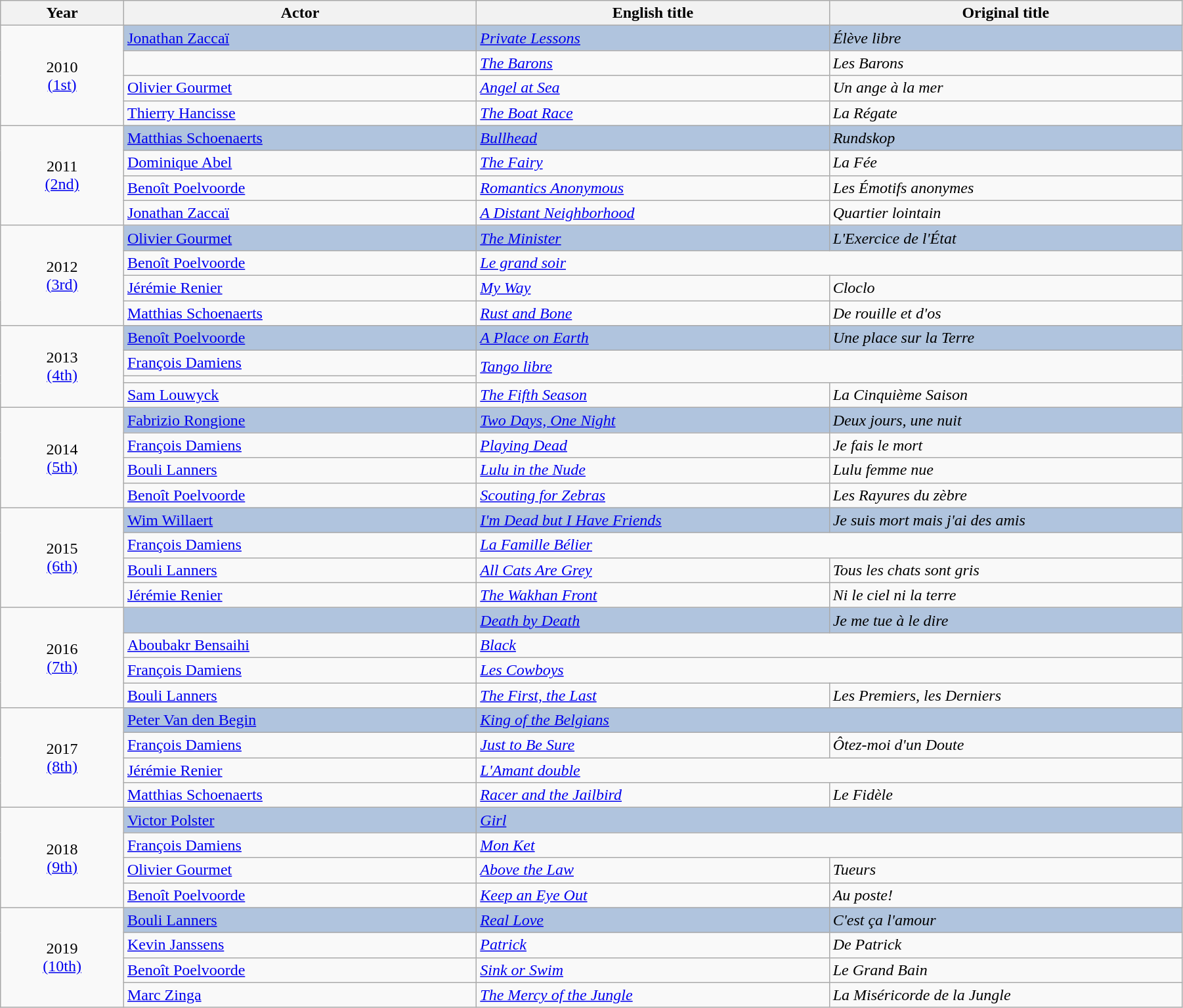<table class="wikitable" width="95%" cellpadding="5">
<tr>
<th width="100"><strong>Year</strong></th>
<th width="300"><strong>Actor</strong></th>
<th width="300"><strong>English title</strong></th>
<th width="300"><strong>Original title</strong></th>
</tr>
<tr>
<td rowspan="4" style="text-align:center;">2010<br><a href='#'>(1st)</a></td>
<td style="background:#B0C4DE;"><a href='#'>Jonathan Zaccaï</a></td>
<td style="background:#B0C4DE;"><em><a href='#'>Private Lessons</a></em></td>
<td style="background:#B0C4DE;"><em>Élève libre</em></td>
</tr>
<tr>
<td></td>
<td><em><a href='#'>The Barons</a></em></td>
<td><em>Les Barons</em></td>
</tr>
<tr>
<td><a href='#'>Olivier Gourmet</a></td>
<td><em><a href='#'>Angel at Sea</a></em></td>
<td><em>Un ange à la mer</em></td>
</tr>
<tr>
<td><a href='#'>Thierry Hancisse</a></td>
<td><em><a href='#'>The Boat Race</a></em></td>
<td><em>La Régate</em></td>
</tr>
<tr>
<td rowspan="4" style="text-align:center;">2011<br><a href='#'>(2nd)</a></td>
<td style="background:#B0C4DE;"><a href='#'>Matthias Schoenaerts</a></td>
<td style="background:#B0C4DE;"><em><a href='#'>Bullhead</a></em></td>
<td style="background:#B0C4DE;"><em>Rundskop</em></td>
</tr>
<tr>
<td><a href='#'>Dominique Abel</a></td>
<td><em><a href='#'>The Fairy</a></em></td>
<td><em>La Fée</em></td>
</tr>
<tr>
<td><a href='#'>Benoît Poelvoorde</a></td>
<td><em><a href='#'>Romantics Anonymous</a></em></td>
<td><em>Les Émotifs anonymes</em></td>
</tr>
<tr>
<td><a href='#'>Jonathan Zaccaï</a></td>
<td><em><a href='#'>A Distant Neighborhood</a></em></td>
<td><em>Quartier lointain</em></td>
</tr>
<tr>
<td rowspan="4" style="text-align:center;">2012<br><a href='#'>(3rd)</a></td>
<td style="background:#B0C4DE;"><a href='#'>Olivier Gourmet</a></td>
<td style="background:#B0C4DE;"><em><a href='#'>The Minister</a></em></td>
<td style="background:#B0C4DE;"><em>L'Exercice de l'État</em></td>
</tr>
<tr>
<td><a href='#'>Benoît Poelvoorde</a></td>
<td colspan="2"><em><a href='#'>Le grand soir</a></em></td>
</tr>
<tr>
<td><a href='#'>Jérémie Renier</a></td>
<td><em><a href='#'>My Way</a></em></td>
<td><em>Cloclo</em></td>
</tr>
<tr>
<td><a href='#'>Matthias Schoenaerts</a></td>
<td><em><a href='#'>Rust and Bone</a></em></td>
<td><em>De rouille et d'os</em></td>
</tr>
<tr>
<td rowspan="4" style="text-align:center;">2013<br><a href='#'>(4th)</a></td>
<td style="background:#B0C4DE;"><a href='#'>Benoît Poelvoorde</a></td>
<td style="background:#B0C4DE;"><em><a href='#'>A Place on Earth</a></em></td>
<td style="background:#B0C4DE;"><em>Une place sur la Terre</em></td>
</tr>
<tr>
<td><a href='#'>François Damiens</a></td>
<td rowspan="2" colspan="2"><em><a href='#'>Tango libre</a></em></td>
</tr>
<tr>
<td></td>
</tr>
<tr>
<td><a href='#'>Sam Louwyck</a></td>
<td><em><a href='#'>The Fifth Season</a></em></td>
<td><em>La Cinquième Saison</em></td>
</tr>
<tr>
<td rowspan="4" style="text-align:center;">2014<br><a href='#'>(5th)</a></td>
<td style="background:#B0C4DE;"><a href='#'>Fabrizio Rongione</a></td>
<td style="background:#B0C4DE;"><em><a href='#'>Two Days, One Night</a></em></td>
<td style="background:#B0C4DE;"><em>Deux jours, une nuit</em></td>
</tr>
<tr>
<td><a href='#'>François Damiens</a></td>
<td><em><a href='#'>Playing Dead</a></em></td>
<td><em>Je fais le mort</em></td>
</tr>
<tr>
<td><a href='#'>Bouli Lanners</a></td>
<td><em><a href='#'>Lulu in the Nude</a></em></td>
<td><em>Lulu femme nue</em></td>
</tr>
<tr>
<td><a href='#'>Benoît Poelvoorde</a></td>
<td><em><a href='#'>Scouting for Zebras</a></em></td>
<td><em>Les Rayures du zèbre</em></td>
</tr>
<tr>
<td rowspan="4" style="text-align:center;">2015<br><a href='#'>(6th)</a></td>
<td style="background:#B0C4DE;"><a href='#'>Wim Willaert</a></td>
<td style="background:#B0C4DE;"><em><a href='#'>I'm Dead but I Have Friends</a></em></td>
<td style="background:#B0C4DE;"><em>Je suis mort mais j'ai des amis</em></td>
</tr>
<tr>
<td><a href='#'>François Damiens</a></td>
<td colspan="2"><em><a href='#'>La Famille Bélier</a></em></td>
</tr>
<tr>
<td><a href='#'>Bouli Lanners</a></td>
<td><em><a href='#'>All Cats Are Grey</a></em></td>
<td><em>Tous les chats sont gris</em></td>
</tr>
<tr>
<td><a href='#'>Jérémie Renier</a></td>
<td><em><a href='#'>The Wakhan Front</a></em></td>
<td><em>Ni le ciel ni la terre</em></td>
</tr>
<tr>
<td rowspan="4" style="text-align:center;">2016<br><a href='#'>(7th)</a></td>
<td style="background:#B0C4DE;"></td>
<td style="background:#B0C4DE;"><em><a href='#'>Death by Death</a></em></td>
<td style="background:#B0C4DE;"><em>Je me tue à le dire</em></td>
</tr>
<tr>
<td><a href='#'>Aboubakr Bensaihi</a></td>
<td colspan="2"><em><a href='#'>Black</a></em></td>
</tr>
<tr>
<td><a href='#'>François Damiens</a></td>
<td colspan="2"><em><a href='#'>Les Cowboys</a></em></td>
</tr>
<tr>
<td><a href='#'>Bouli Lanners</a></td>
<td><em><a href='#'>The First, the Last</a></em></td>
<td><em>Les Premiers, les Derniers</em></td>
</tr>
<tr>
<td rowspan="4" style="text-align:center;">2017<br><a href='#'>(8th)</a></td>
<td style="background:#B0C4DE;"><a href='#'>Peter Van den Begin</a></td>
<td style="background:#B0C4DE;" colspan="2"><em><a href='#'>King of the Belgians</a></em></td>
</tr>
<tr>
<td><a href='#'>François Damiens</a></td>
<td><em><a href='#'>Just to Be Sure</a></em></td>
<td><em>Ôtez-moi d'un Doute</em></td>
</tr>
<tr>
<td><a href='#'>Jérémie Renier</a></td>
<td colspan="2"><em><a href='#'>L'Amant double</a></em></td>
</tr>
<tr>
<td><a href='#'>Matthias Schoenaerts</a></td>
<td><em><a href='#'>Racer and the Jailbird</a></em></td>
<td><em>Le Fidèle</em></td>
</tr>
<tr>
<td rowspan="4" style="text-align:center;">2018<br><a href='#'>(9th)</a></td>
<td style="background:#B0C4DE;"><a href='#'>Victor Polster</a></td>
<td style="background:#B0C4DE;" colspan="2"><em><a href='#'>Girl</a></em></td>
</tr>
<tr>
<td><a href='#'>François Damiens</a></td>
<td colspan="2"><em><a href='#'>Mon Ket</a></em></td>
</tr>
<tr>
<td><a href='#'>Olivier Gourmet</a></td>
<td><em><a href='#'>Above the Law</a></em></td>
<td><em>Tueurs</em></td>
</tr>
<tr>
<td><a href='#'>Benoît Poelvoorde</a></td>
<td><em><a href='#'>Keep an Eye Out</a></em></td>
<td><em>Au poste!</em></td>
</tr>
<tr>
<td rowspan="4" style="text-align:center;">2019<br><a href='#'>(10th)</a></td>
<td style="background:#B0C4DE;"><a href='#'>Bouli Lanners</a></td>
<td style="background:#B0C4DE;"><em><a href='#'>Real Love</a></em></td>
<td style="background:#B0C4DE;"><em>C'est ça l'amour</em></td>
</tr>
<tr>
<td><a href='#'>Kevin Janssens</a></td>
<td><em><a href='#'>Patrick</a></em></td>
<td><em>De Patrick</em></td>
</tr>
<tr>
<td><a href='#'>Benoît Poelvoorde</a></td>
<td><em><a href='#'>Sink or Swim</a></em></td>
<td><em>Le Grand Bain</em></td>
</tr>
<tr>
<td><a href='#'>Marc Zinga</a></td>
<td><em><a href='#'>The Mercy of the Jungle</a></em></td>
<td><em>La Miséricorde de la Jungle</em></td>
</tr>
</table>
